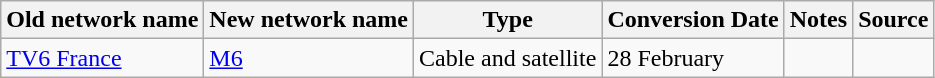<table class="wikitable">
<tr>
<th>Old network name</th>
<th>New network name</th>
<th>Type</th>
<th>Conversion Date</th>
<th>Notes</th>
<th>Source</th>
</tr>
<tr>
<td><a href='#'>TV6 France</a></td>
<td><a href='#'>M6</a></td>
<td>Cable and satellite</td>
<td>28 February</td>
<td></td>
<td></td>
</tr>
</table>
